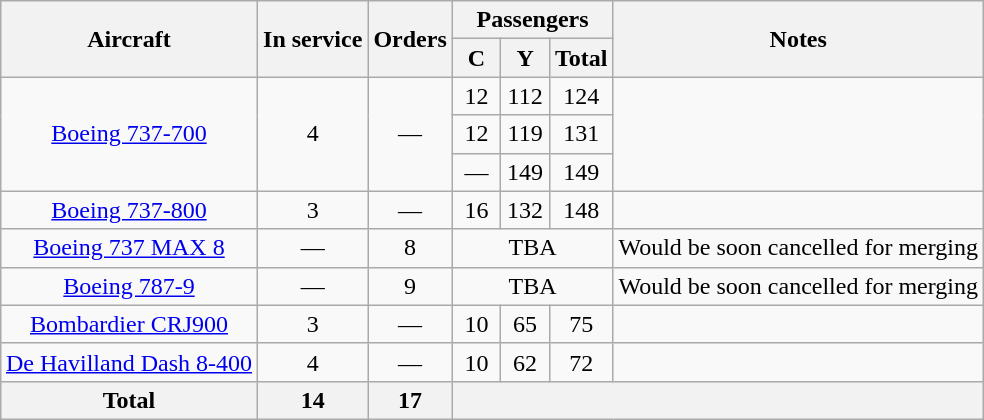<table class="wikitable" style="margin:1em auto; text-align:center;">
<tr>
<th rowspan="2">Aircraft</th>
<th rowspan="2">In service</th>
<th rowspan="2">Orders</th>
<th colspan="3">Passengers</th>
<th rowspan="2">Notes</th>
</tr>
<tr>
<th style="width:25px;"><abbr>C</abbr></th>
<th style="width:25px;"><abbr>Y</abbr></th>
<th style="width:25px;">Total</th>
</tr>
<tr>
<td rowspan="3"><a href='#'>Boeing 737-700</a></td>
<td rowspan="3">4</td>
<td rowspan="3">—</td>
<td>12</td>
<td>112</td>
<td>124</td>
<td rowspan="3"></td>
</tr>
<tr>
<td>12</td>
<td>119</td>
<td>131</td>
</tr>
<tr>
<td>—</td>
<td>149</td>
<td>149</td>
</tr>
<tr>
<td><a href='#'>Boeing 737-800</a></td>
<td>3</td>
<td>—</td>
<td>16</td>
<td>132</td>
<td>148</td>
<td></td>
</tr>
<tr>
<td><a href='#'>Boeing 737 MAX 8</a></td>
<td>—</td>
<td>8</td>
<td colspan="3"><abbr>TBA</abbr></td>
<td>Would be soon cancelled for merging</td>
</tr>
<tr>
<td><a href='#'>Boeing 787-9</a></td>
<td>—</td>
<td>9</td>
<td colspan="3"><abbr>TBA</abbr></td>
<td>Would be soon cancelled for merging </td>
</tr>
<tr>
<td><a href='#'>Bombardier CRJ900</a></td>
<td>3</td>
<td>—</td>
<td>10</td>
<td>65</td>
<td>75</td>
<td></td>
</tr>
<tr>
<td><a href='#'>De Havilland Dash 8-400</a></td>
<td>4</td>
<td>—</td>
<td>10</td>
<td>62</td>
<td>72</td>
<td></td>
</tr>
<tr>
<th>Total</th>
<th>14</th>
<th>17</th>
<th colspan="4"></th>
</tr>
</table>
